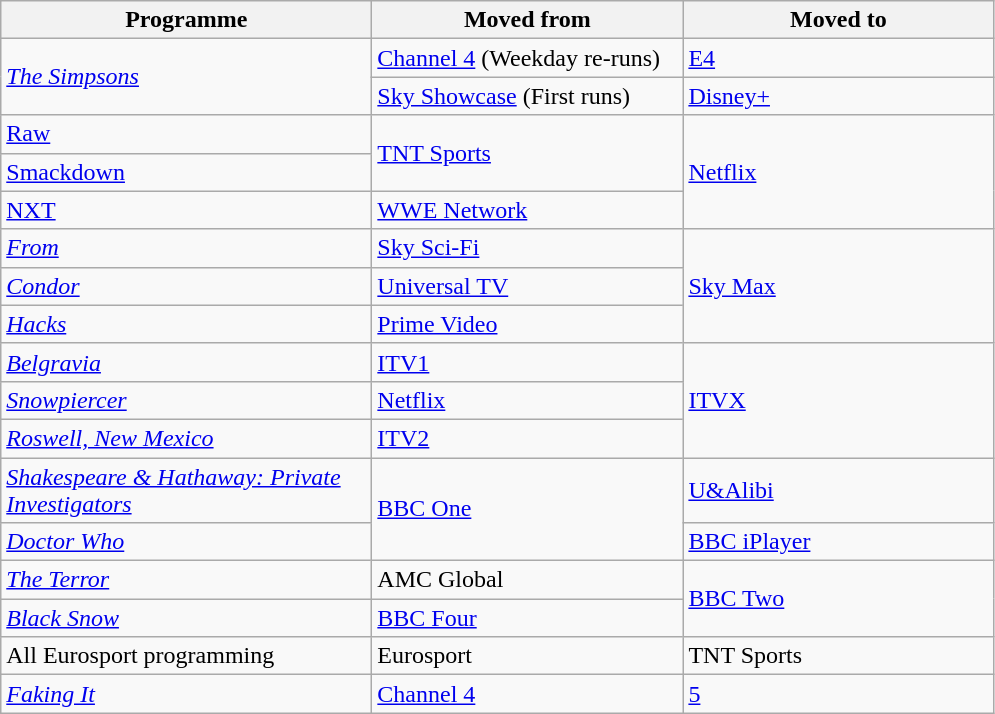<table class="wikitable">
<tr>
<th width=240>Programme</th>
<th width=200>Moved from</th>
<th width=200>Moved to</th>
</tr>
<tr>
<td rowspan="2"><em><a href='#'>The Simpsons</a></em></td>
<td><a href='#'>Channel 4</a> (Weekday re-runs)</td>
<td><a href='#'>E4</a></td>
</tr>
<tr>
<td><a href='#'>Sky Showcase</a> (First runs)</td>
<td><a href='#'>Disney+</a></td>
</tr>
<tr>
<td><a href='#'>Raw</a></td>
<td rowspan="2"><a href='#'>TNT Sports</a></td>
<td rowspan="3"><a href='#'>Netflix</a></td>
</tr>
<tr>
<td><a href='#'>Smackdown</a></td>
</tr>
<tr>
<td><a href='#'>NXT</a></td>
<td><a href='#'>WWE Network</a></td>
</tr>
<tr>
<td><em><a href='#'>From</a></em></td>
<td><a href='#'>Sky Sci-Fi</a></td>
<td rowspan="3"><a href='#'>Sky Max</a></td>
</tr>
<tr>
<td><em><a href='#'>Condor</a></em></td>
<td><a href='#'>Universal TV</a></td>
</tr>
<tr>
<td><em><a href='#'>Hacks</a></em></td>
<td><a href='#'>Prime Video</a></td>
</tr>
<tr>
<td><em><a href='#'>Belgravia</a></em></td>
<td><a href='#'>ITV1</a></td>
<td rowspan="3"><a href='#'>ITVX</a></td>
</tr>
<tr>
<td><em><a href='#'>Snowpiercer</a></em></td>
<td><a href='#'>Netflix</a></td>
</tr>
<tr>
<td><em><a href='#'>Roswell, New Mexico</a></em></td>
<td><a href='#'>ITV2</a></td>
</tr>
<tr>
<td><em><a href='#'>Shakespeare & Hathaway: Private Investigators</a></em></td>
<td rowspan="2"><a href='#'>BBC One</a></td>
<td><a href='#'>U&Alibi</a></td>
</tr>
<tr>
<td><em><a href='#'>Doctor Who</a></em></td>
<td><a href='#'>BBC iPlayer</a></td>
</tr>
<tr>
<td><em><a href='#'>The Terror</a></em></td>
<td>AMC Global</td>
<td rowspan="2"><a href='#'>BBC Two</a></td>
</tr>
<tr>
<td><em><a href='#'>Black Snow</a></em></td>
<td><a href='#'>BBC Four</a></td>
</tr>
<tr>
<td>All Eurosport programming</td>
<td>Eurosport</td>
<td>TNT Sports</td>
</tr>
<tr>
<td><em><a href='#'>Faking It</a></em></td>
<td><a href='#'>Channel 4</a></td>
<td><a href='#'>5</a></td>
</tr>
</table>
